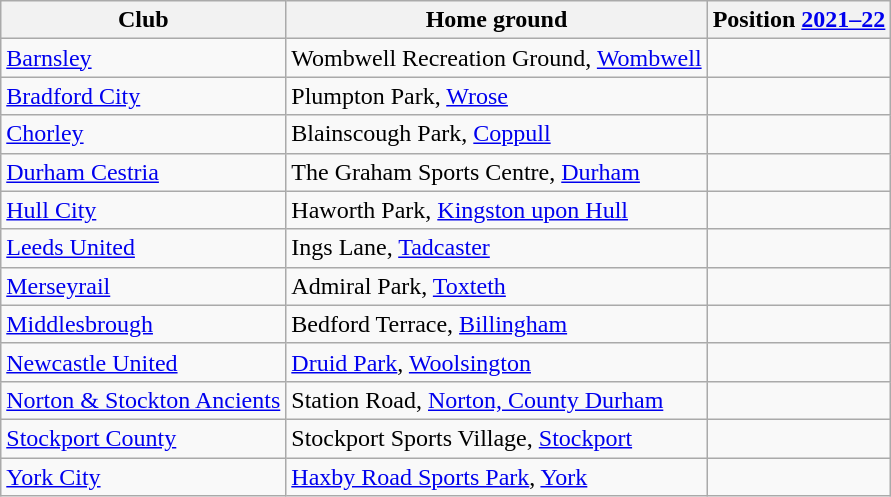<table class="wikitable sortable" style="text-align:center;">
<tr>
<th>Club</th>
<th>Home ground</th>
<th>Position <a href='#'>2021–22</a></th>
</tr>
<tr>
<td style="text-align:left;"><a href='#'>Barnsley</a></td>
<td style="text-align:left;">Wombwell Recreation Ground, <a href='#'>Wombwell</a></td>
<td></td>
</tr>
<tr>
<td style="text-align:left;"><a href='#'>Bradford City</a></td>
<td style="text-align:left;">Plumpton Park, <a href='#'>Wrose</a></td>
<td></td>
</tr>
<tr>
<td style="text-align:left;"><a href='#'>Chorley</a></td>
<td style="text-align:left;">Blainscough Park, <a href='#'>Coppull</a></td>
<td></td>
</tr>
<tr>
<td style="text-align:left;"><a href='#'>Durham Cestria</a></td>
<td style="text-align:left;">The Graham Sports Centre, <a href='#'>Durham</a></td>
<td></td>
</tr>
<tr>
<td style="text-align:left;"><a href='#'>Hull City</a></td>
<td style="text-align:left;">Haworth Park, <a href='#'>Kingston upon Hull</a></td>
<td></td>
</tr>
<tr>
<td style="text-align:left;"><a href='#'>Leeds United</a></td>
<td style="text-align:left;">Ings Lane, <a href='#'>Tadcaster</a></td>
<td></td>
</tr>
<tr>
<td style="text-align:left;"><a href='#'>Merseyrail</a></td>
<td style="text-align:left;">Admiral Park, <a href='#'>Toxteth</a></td>
<td></td>
</tr>
<tr>
<td style="text-align:left;"><a href='#'>Middlesbrough</a></td>
<td style="text-align:left;">Bedford Terrace, <a href='#'>Billingham</a></td>
<td></td>
</tr>
<tr>
<td style="text-align:left;"><a href='#'>Newcastle United</a></td>
<td style="text-align:left;"><a href='#'>Druid Park</a>, <a href='#'>Woolsington</a></td>
<td></td>
</tr>
<tr>
<td style="text-align:left;"><a href='#'>Norton & Stockton Ancients</a></td>
<td style="text-align:left;">Station Road, <a href='#'>Norton, County Durham</a></td>
<td></td>
</tr>
<tr>
<td style="text-align:left;"><a href='#'>Stockport County</a></td>
<td style="text-align:left;">Stockport Sports Village, <a href='#'>Stockport</a></td>
<td></td>
</tr>
<tr>
<td style="text-align:left;"><a href='#'>York City</a></td>
<td style="text-align:left;"><a href='#'>Haxby Road Sports Park</a>, <a href='#'>York</a></td>
<td></td>
</tr>
</table>
